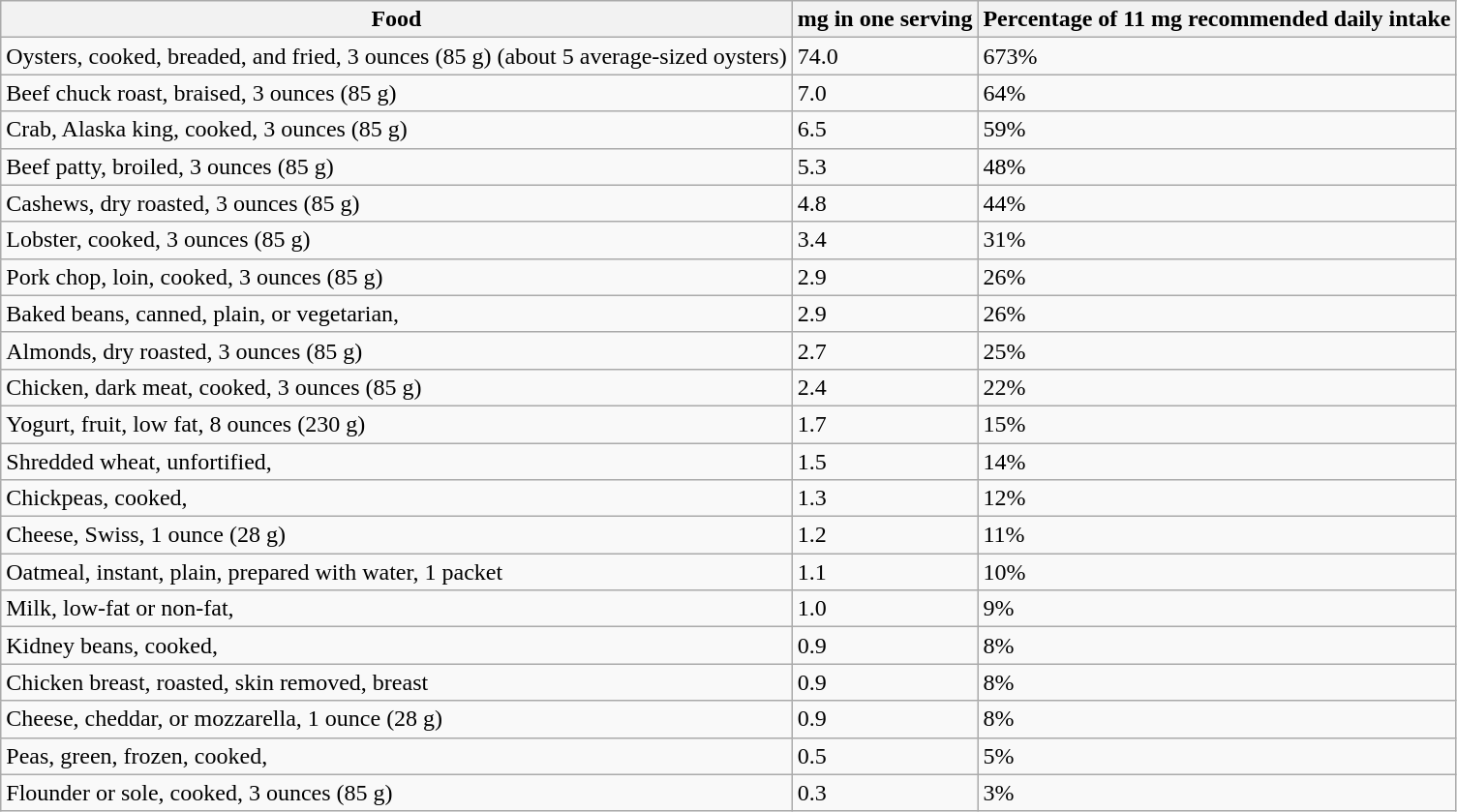<table class="wikitable">
<tr>
<th>Food</th>
<th>mg in one serving</th>
<th>Percentage of 11 mg recommended daily intake</th>
</tr>
<tr>
<td>Oysters, cooked, breaded, and fried, 3 ounces (85 g) (about 5 average-sized oysters)</td>
<td>74.0</td>
<td>673%</td>
</tr>
<tr>
<td>Beef chuck roast, braised, 3 ounces (85 g)</td>
<td>7.0</td>
<td>64%</td>
</tr>
<tr>
<td>Crab, Alaska king, cooked, 3 ounces (85 g)</td>
<td>6.5</td>
<td>59%</td>
</tr>
<tr>
<td>Beef patty, broiled, 3 ounces (85 g)</td>
<td>5.3</td>
<td>48%</td>
</tr>
<tr>
<td>Cashews, dry roasted, 3 ounces (85 g)</td>
<td>4.8</td>
<td>44%</td>
</tr>
<tr>
<td>Lobster, cooked, 3 ounces (85 g)</td>
<td>3.4</td>
<td>31%</td>
</tr>
<tr>
<td>Pork chop, loin, cooked, 3 ounces (85 g)</td>
<td>2.9</td>
<td>26%</td>
</tr>
<tr>
<td>Baked beans, canned, plain, or vegetarian, </td>
<td>2.9</td>
<td>26%</td>
</tr>
<tr>
<td>Almonds, dry roasted, 3 ounces (85 g)</td>
<td>2.7</td>
<td>25%</td>
</tr>
<tr>
<td>Chicken, dark meat, cooked, 3 ounces (85 g)</td>
<td>2.4</td>
<td>22%</td>
</tr>
<tr>
<td>Yogurt, fruit, low fat, 8 ounces (230 g)</td>
<td>1.7</td>
<td>15%</td>
</tr>
<tr>
<td>Shredded wheat, unfortified, </td>
<td>1.5</td>
<td>14%</td>
</tr>
<tr>
<td>Chickpeas, cooked, </td>
<td>1.3</td>
<td>12%</td>
</tr>
<tr>
<td>Cheese, Swiss, 1 ounce (28 g)</td>
<td>1.2</td>
<td>11%</td>
</tr>
<tr>
<td>Oatmeal, instant, plain, prepared with water, 1 packet</td>
<td>1.1</td>
<td>10%</td>
</tr>
<tr>
<td>Milk, low-fat or non-fat, </td>
<td>1.0</td>
<td>9%</td>
</tr>
<tr>
<td>Kidney beans, cooked, </td>
<td>0.9</td>
<td>8%</td>
</tr>
<tr>
<td>Chicken breast, roasted, skin removed,  breast</td>
<td>0.9</td>
<td>8%</td>
</tr>
<tr>
<td>Cheese, cheddar, or mozzarella, 1 ounce (28 g)</td>
<td>0.9</td>
<td>8%</td>
</tr>
<tr>
<td>Peas, green, frozen, cooked, </td>
<td>0.5</td>
<td>5%</td>
</tr>
<tr>
<td>Flounder or sole, cooked, 3 ounces (85 g)</td>
<td>0.3</td>
<td>3%</td>
</tr>
</table>
